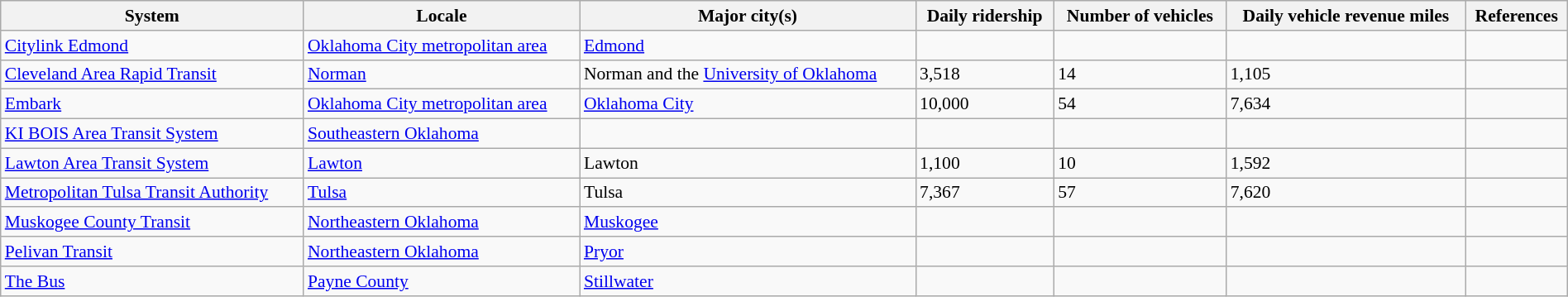<table class="wikitable sortable" style="font-size: 90%; width: 100%">
<tr>
<th>System</th>
<th>Locale</th>
<th>Major city(s)</th>
<th>Daily ridership</th>
<th>Number of vehicles</th>
<th>Daily vehicle revenue miles</th>
<th>References</th>
</tr>
<tr>
<td><a href='#'>Citylink Edmond</a></td>
<td><a href='#'>Oklahoma City metropolitan area</a></td>
<td><a href='#'>Edmond</a></td>
<td></td>
<td></td>
<td></td>
</tr>
<tr>
<td><a href='#'>Cleveland Area Rapid Transit</a></td>
<td><a href='#'>Norman</a></td>
<td>Norman and the <a href='#'>University of Oklahoma</a></td>
<td>3,518</td>
<td>14</td>
<td>1,105</td>
<td></td>
</tr>
<tr>
<td><a href='#'>Embark</a></td>
<td><a href='#'>Oklahoma City metropolitan area</a></td>
<td><a href='#'>Oklahoma City</a></td>
<td>10,000</td>
<td>54</td>
<td>7,634</td>
<td></td>
</tr>
<tr>
<td><a href='#'>KI BOIS Area Transit System</a></td>
<td><a href='#'>Southeastern Oklahoma</a></td>
<td></td>
<td></td>
<td></td>
<td></td>
</tr>
<tr>
<td><a href='#'>Lawton Area Transit System</a></td>
<td><a href='#'>Lawton</a></td>
<td>Lawton</td>
<td>1,100</td>
<td>10</td>
<td>1,592</td>
<td></td>
</tr>
<tr>
<td><a href='#'>Metropolitan Tulsa Transit Authority</a></td>
<td><a href='#'>Tulsa</a></td>
<td>Tulsa</td>
<td>7,367</td>
<td>57</td>
<td>7,620</td>
<td></td>
</tr>
<tr>
<td><a href='#'>Muskogee County Transit</a></td>
<td><a href='#'>Northeastern Oklahoma</a></td>
<td><a href='#'>Muskogee</a></td>
<td></td>
<td></td>
<td></td>
<td></td>
</tr>
<tr>
<td><a href='#'>Pelivan Transit</a></td>
<td><a href='#'>Northeastern Oklahoma</a></td>
<td><a href='#'>Pryor</a></td>
<td></td>
<td></td>
<td></td>
<td></td>
</tr>
<tr>
<td><a href='#'>The Bus</a></td>
<td><a href='#'>Payne County</a></td>
<td><a href='#'>Stillwater</a></td>
<td></td>
<td></td>
<td></td>
</tr>
</table>
